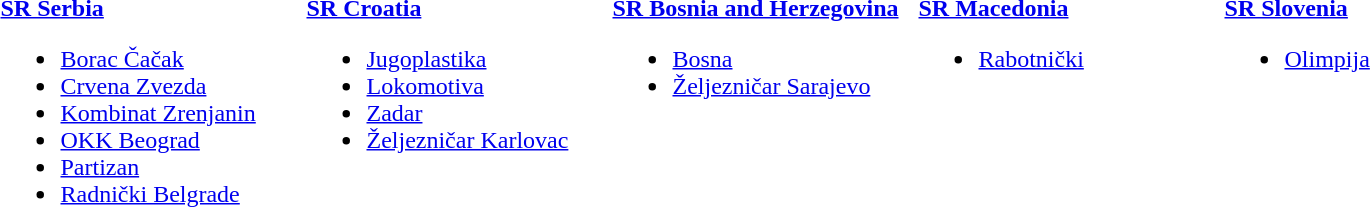<table>
<tr>
<td style="width:200px; vertical-align:top;"><br><strong> <a href='#'>SR Serbia</a></strong><ul><li><a href='#'>Borac Čačak</a></li><li><a href='#'>Crvena Zvezda</a></li><li><a href='#'>Kombinat Zrenjanin</a></li><li><a href='#'>OKK Beograd</a></li><li><a href='#'>Partizan</a></li><li><a href='#'>Radnički Belgrade</a></li></ul></td>
<td style="width:200px; vertical-align:top;"><br><strong> <a href='#'>SR Croatia</a></strong><ul><li><a href='#'>Jugoplastika</a></li><li><a href='#'>Lokomotiva</a></li><li><a href='#'>Zadar</a></li><li><a href='#'>Željezničar Karlovac</a></li></ul></td>
<td style="width:200px; vertical-align:top;"><br><strong> <a href='#'>SR Bosnia and Herzegovina</a></strong><ul><li><a href='#'>Bosna</a></li><li><a href='#'>Željezničar Sarajevo</a></li></ul></td>
<td style="width:200px; vertical-align:top;"><br><strong> <a href='#'>SR Macedonia</a></strong><ul><li><a href='#'>Rabotnički</a></li></ul></td>
<td style="width:200px; vertical-align:top;"><br><strong> <a href='#'>SR Slovenia</a></strong><ul><li><a href='#'>Olimpija</a></li></ul></td>
</tr>
</table>
